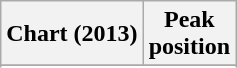<table class="wikitable sortable">
<tr>
<th>Chart (2013)</th>
<th>Peak<br>position</th>
</tr>
<tr>
</tr>
<tr>
</tr>
<tr>
</tr>
<tr>
</tr>
<tr>
</tr>
<tr>
</tr>
<tr>
</tr>
</table>
